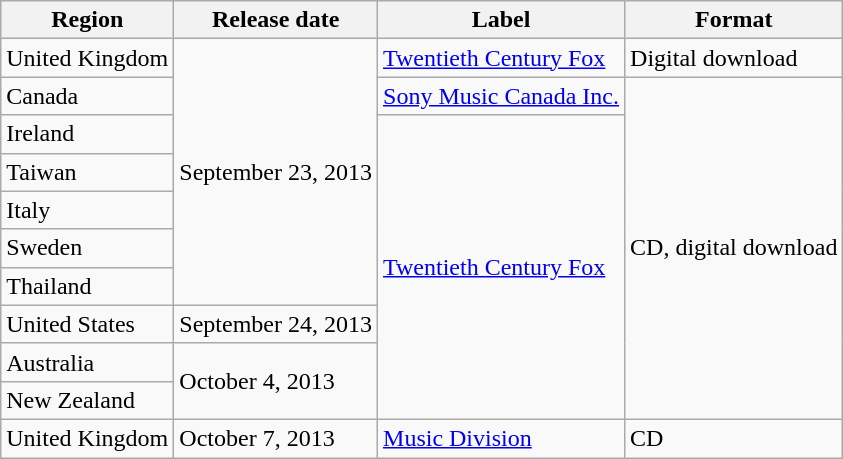<table class="wikitable">
<tr>
<th>Region</th>
<th>Release date</th>
<th>Label</th>
<th>Format</th>
</tr>
<tr>
<td>United Kingdom</td>
<td rowspan="7">September 23, 2013</td>
<td><a href='#'>Twentieth Century Fox</a></td>
<td>Digital download</td>
</tr>
<tr>
<td>Canada</td>
<td><a href='#'>Sony Music Canada Inc.</a></td>
<td rowspan="9">CD, digital download</td>
</tr>
<tr>
<td>Ireland</td>
<td rowspan="8"><a href='#'>Twentieth Century Fox</a></td>
</tr>
<tr>
<td>Taiwan</td>
</tr>
<tr>
<td>Italy</td>
</tr>
<tr>
<td>Sweden</td>
</tr>
<tr>
<td>Thailand</td>
</tr>
<tr>
<td>United States</td>
<td>September 24, 2013</td>
</tr>
<tr>
<td>Australia</td>
<td rowspan="2">October 4, 2013</td>
</tr>
<tr>
<td>New Zealand</td>
</tr>
<tr>
<td>United Kingdom</td>
<td>October 7, 2013</td>
<td><a href='#'>Music Division</a></td>
<td>CD</td>
</tr>
</table>
